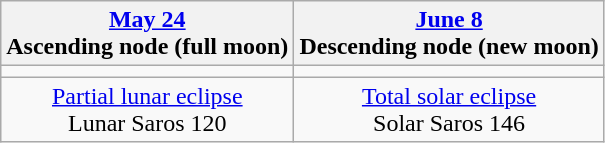<table class="wikitable">
<tr>
<th><a href='#'>May 24</a><br>Ascending node (full moon)</th>
<th><a href='#'>June 8</a><br>Descending node (new moon)<br></th>
</tr>
<tr>
<td></td>
<td></td>
</tr>
<tr align=center>
<td><a href='#'>Partial lunar eclipse</a><br>Lunar Saros 120</td>
<td><a href='#'>Total solar eclipse</a><br>Solar Saros 146</td>
</tr>
</table>
